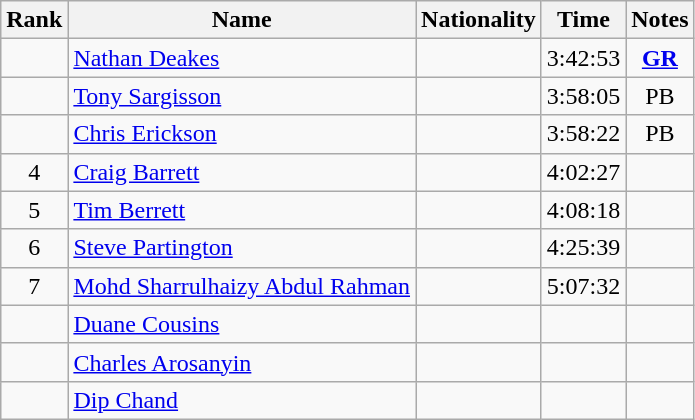<table class="wikitable sortable" style="text-align:center">
<tr>
<th>Rank</th>
<th>Name</th>
<th>Nationality</th>
<th>Time</th>
<th>Notes</th>
</tr>
<tr>
<td></td>
<td align=left><a href='#'>Nathan Deakes</a></td>
<td align=left></td>
<td>3:42:53</td>
<td><strong><a href='#'>GR</a></strong></td>
</tr>
<tr>
<td></td>
<td align=left><a href='#'>Tony Sargisson</a></td>
<td align=left></td>
<td>3:58:05</td>
<td>PB</td>
</tr>
<tr>
<td></td>
<td align=left><a href='#'>Chris Erickson</a></td>
<td align=left></td>
<td>3:58:22</td>
<td>PB</td>
</tr>
<tr>
<td>4</td>
<td align=left><a href='#'>Craig Barrett</a></td>
<td align=left></td>
<td>4:02:27</td>
<td></td>
</tr>
<tr>
<td>5</td>
<td align=left><a href='#'>Tim Berrett</a></td>
<td align=left></td>
<td>4:08:18</td>
<td></td>
</tr>
<tr>
<td>6</td>
<td align=left><a href='#'>Steve Partington</a></td>
<td align=left></td>
<td>4:25:39</td>
<td></td>
</tr>
<tr>
<td>7</td>
<td align=left><a href='#'>Mohd Sharrulhaizy Abdul Rahman</a></td>
<td align=left></td>
<td>5:07:32</td>
<td></td>
</tr>
<tr>
<td></td>
<td align=left><a href='#'>Duane Cousins</a></td>
<td align=left></td>
<td></td>
<td></td>
</tr>
<tr>
<td></td>
<td align=left><a href='#'>Charles Arosanyin</a></td>
<td align=left></td>
<td></td>
<td></td>
</tr>
<tr>
<td></td>
<td align=left><a href='#'>Dip Chand</a></td>
<td align=left></td>
<td></td>
<td></td>
</tr>
</table>
